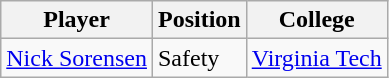<table class="wikitable">
<tr>
<th>Player</th>
<th>Position</th>
<th>College</th>
</tr>
<tr>
<td><a href='#'>Nick Sorensen</a></td>
<td>Safety</td>
<td><a href='#'>Virginia Tech</a></td>
</tr>
</table>
